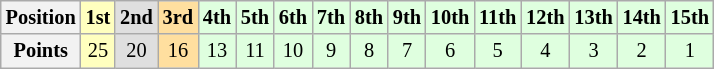<table class="wikitable" style="font-size: 85%;">
<tr>
<th>Position</th>
<td align="center" style="background-color:#ffffbf"><strong>1st</strong></td>
<td align="center" style="background-color:#dfdfdf"><strong>2nd</strong></td>
<td align="center" style="background-color:#ffdf9f"><strong>3rd</strong></td>
<td align="center" style="background-color:#dfffdf"><strong>4th</strong></td>
<td align="center" style="background-color:#dfffdf"><strong>5th</strong></td>
<td align="center" style="background-color:#dfffdf"><strong>6th</strong></td>
<td align="center" style="background-color:#dfffdf"><strong>7th</strong></td>
<td align="center" style="background-color:#dfffdf"><strong>8th</strong></td>
<td align="center" style="background-color:#dfffdf"><strong>9th</strong></td>
<td align="center" style="background-color:#dfffdf"><strong>10th</strong></td>
<td align="center" style="background-color:#dfffdf"><strong>11th</strong></td>
<td align="center" style="background-color:#dfffdf"><strong>12th</strong></td>
<td align="center" style="background-color:#dfffdf"><strong>13th</strong></td>
<td align="center" style="background-color:#dfffdf"><strong>14th</strong></td>
<td align="center" style="background-color:#dfffdf"><strong>15th</strong></td>
</tr>
<tr>
<th>Points</th>
<td align="center" style="background:#ffffbf">25</td>
<td align="center" style="background:#dfdfdf">20</td>
<td align="center" style="background:#ffdf9f">16</td>
<td align="center" style="background:#dfffdf">13</td>
<td align="center" style="background:#dfffdf">11</td>
<td align="center" style="background:#dfffdf">10</td>
<td align="center" style="background:#dfffdf">9</td>
<td align="center" style="background:#dfffdf">8</td>
<td align="center" style="background:#dfffdf">7</td>
<td align="center" style="background:#dfffdf">6</td>
<td align="center" style="background:#dfffdf">5</td>
<td align="center" style="background:#dfffdf">4</td>
<td align="center" style="background:#dfffdf">3</td>
<td align="center" style="background:#dfffdf">2</td>
<td align="center" style="background:#dfffdf">1</td>
</tr>
</table>
